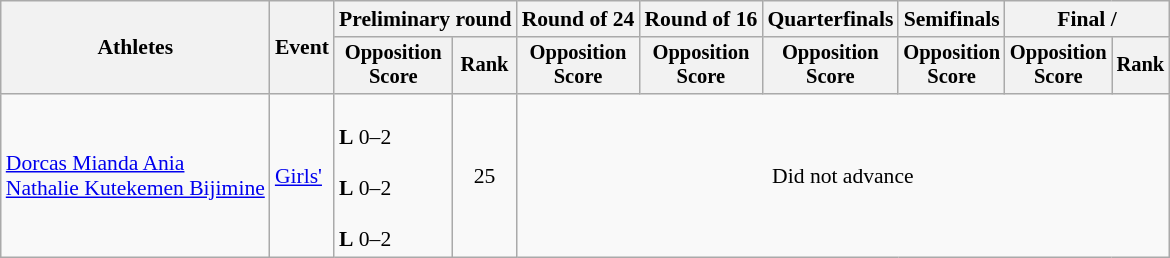<table class=wikitable style="font-size:90%">
<tr>
<th rowspan=2>Athletes</th>
<th rowspan=2>Event</th>
<th colspan=2>Preliminary round</th>
<th>Round of 24</th>
<th>Round of 16</th>
<th>Quarterfinals</th>
<th>Semifinals</th>
<th colspan=2>Final / </th>
</tr>
<tr style="font-size:95%">
<th>Opposition<br>Score</th>
<th>Rank</th>
<th>Opposition<br>Score</th>
<th>Opposition<br>Score</th>
<th>Opposition<br>Score</th>
<th>Opposition<br>Score</th>
<th>Opposition<br>Score</th>
<th>Rank</th>
</tr>
<tr align=center>
<td align=left><a href='#'>Dorcas Mianda Ania</a><br><a href='#'>Nathalie Kutekemen Bijimine</a></td>
<td align=left><a href='#'>Girls'</a></td>
<td align=left><br> <strong>L</strong> 0–2<br><br> <strong>L</strong> 0–2<br><br> <strong>L</strong> 0–2</td>
<td>25</td>
<td colspan=6>Did not advance</td>
</tr>
</table>
